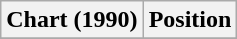<table class="wikitable" border="1">
<tr>
<th>Chart (1990)</th>
<th>Position</th>
</tr>
<tr>
</tr>
</table>
